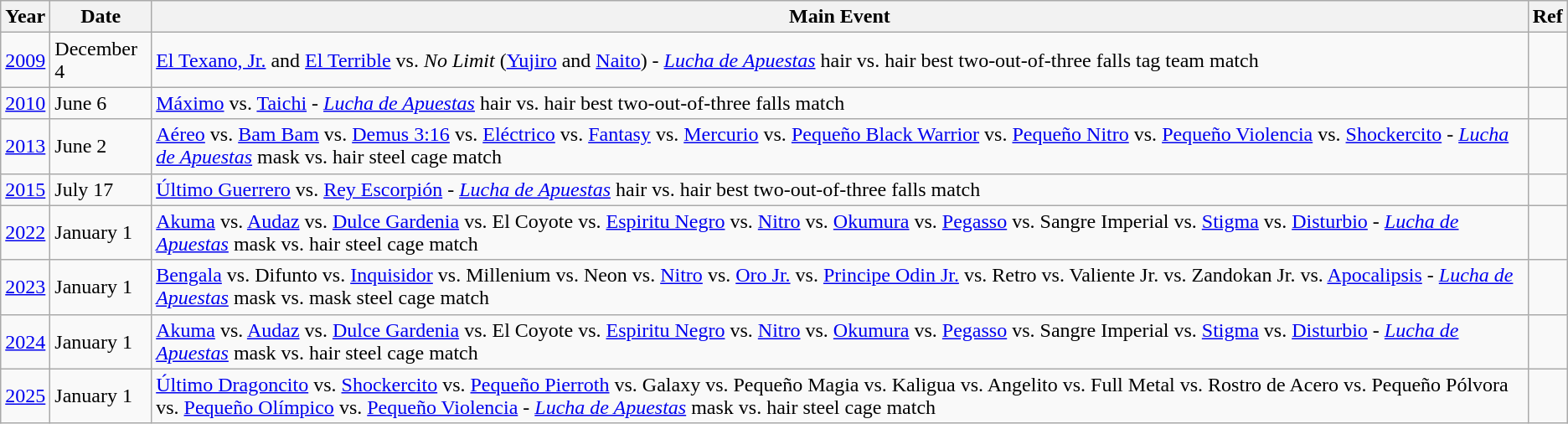<table class="wikitable" align="center">
<tr>
<th>Year</th>
<th>Date</th>
<th>Main Event</th>
<th>Ref</th>
</tr>
<tr>
<td><a href='#'>2009</a></td>
<td>December 4</td>
<td><a href='#'>El Texano, Jr.</a> and <a href='#'>El Terrible</a> vs. <em>No Limit</em> (<a href='#'>Yujiro</a> and <a href='#'>Naito</a>) - <em><a href='#'>Lucha de Apuestas</a></em> hair vs. hair best two-out-of-three falls tag team match</td>
<td></td>
</tr>
<tr>
<td><a href='#'>2010</a></td>
<td>June 6</td>
<td><a href='#'>Máximo</a> vs. <a href='#'>Taichi</a> - <em><a href='#'>Lucha de Apuestas</a></em> hair vs. hair best two-out-of-three falls match</td>
<td></td>
</tr>
<tr>
<td><a href='#'>2013</a></td>
<td>June 2</td>
<td><a href='#'>Aéreo</a> vs. <a href='#'>Bam Bam</a> vs. <a href='#'>Demus 3:16</a> vs. <a href='#'>Eléctrico</a> vs. <a href='#'>Fantasy</a> vs. <a href='#'>Mercurio</a> vs. <a href='#'>Pequeño Black Warrior</a> vs. <a href='#'>Pequeño Nitro</a> vs. <a href='#'>Pequeño Violencia</a> vs. <a href='#'>Shockercito</a> - <em><a href='#'>Lucha de Apuestas</a></em> mask vs. hair steel cage match</td>
<td></td>
</tr>
<tr>
<td><a href='#'>2015</a></td>
<td>July 17</td>
<td><a href='#'>Último Guerrero</a> vs. <a href='#'>Rey Escorpión</a> - <em><a href='#'>Lucha de Apuestas</a></em> hair vs. hair best two-out-of-three falls match</td>
<td></td>
</tr>
<tr>
<td><a href='#'>2022</a></td>
<td>January 1</td>
<td><a href='#'>Akuma</a> vs. <a href='#'>Audaz</a> vs. <a href='#'>Dulce Gardenia</a> vs. El Coyote vs. <a href='#'>Espiritu Negro</a> vs. <a href='#'>Nitro</a> vs. <a href='#'>Okumura</a> vs. <a href='#'>Pegasso</a> vs. Sangre Imperial vs. <a href='#'>Stigma</a> vs. <a href='#'>Disturbio</a> - <em><a href='#'>Lucha de Apuestas</a></em> mask vs. hair steel cage match</td>
<td></td>
</tr>
<tr>
<td><a href='#'>2023</a></td>
<td>January 1</td>
<td><a href='#'>Bengala</a> vs. Difunto vs. <a href='#'>Inquisidor</a> vs. Millenium vs. Neon vs. <a href='#'>Nitro</a> vs. <a href='#'>Oro Jr.</a> vs. <a href='#'>Principe Odin Jr.</a> vs. Retro vs. Valiente Jr. vs. Zandokan Jr. vs. <a href='#'>Apocalipsis</a> - <em><a href='#'>Lucha de Apuestas</a></em> mask vs. mask steel cage match</td>
<td></td>
</tr>
<tr>
<td><a href='#'>2024</a></td>
<td>January 1</td>
<td><a href='#'>Akuma</a> vs. <a href='#'>Audaz</a> vs. <a href='#'>Dulce Gardenia</a> vs. El Coyote vs. <a href='#'>Espiritu Negro</a> vs. <a href='#'>Nitro</a> vs. <a href='#'>Okumura</a> vs. <a href='#'>Pegasso</a> vs. Sangre Imperial vs. <a href='#'>Stigma</a> vs. <a href='#'>Disturbio</a> - <em><a href='#'>Lucha de Apuestas</a></em> mask vs. hair steel cage match</td>
<td></td>
</tr>
<tr>
<td><a href='#'>2025</a></td>
<td>January 1</td>
<td><a href='#'>Último Dragoncito</a> vs. <a href='#'>Shockercito</a> vs. <a href='#'>Pequeño Pierroth</a> vs. Galaxy vs. Pequeño Magia vs. Kaligua vs. Angelito vs. Full Metal vs. Rostro de Acero vs. Pequeño Pólvora vs. <a href='#'>Pequeño Olímpico</a> vs. <a href='#'>Pequeño Violencia</a> - <em><a href='#'>Lucha de Apuestas</a></em> mask vs. hair steel cage match</td>
<td></td>
</tr>
</table>
